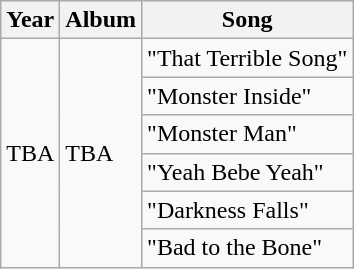<table class="wikitable">
<tr>
<th>Year</th>
<th>Album</th>
<th>Song</th>
</tr>
<tr>
<td rowspan="6">TBA</td>
<td rowspan="6">TBA</td>
<td>"That Terrible Song"</td>
</tr>
<tr>
<td>"Monster Inside"</td>
</tr>
<tr>
<td>"Monster Man"</td>
</tr>
<tr>
<td>"Yeah Bebe Yeah"</td>
</tr>
<tr>
<td>"Darkness Falls"</td>
</tr>
<tr>
<td>"Bad to the Bone"</td>
</tr>
</table>
